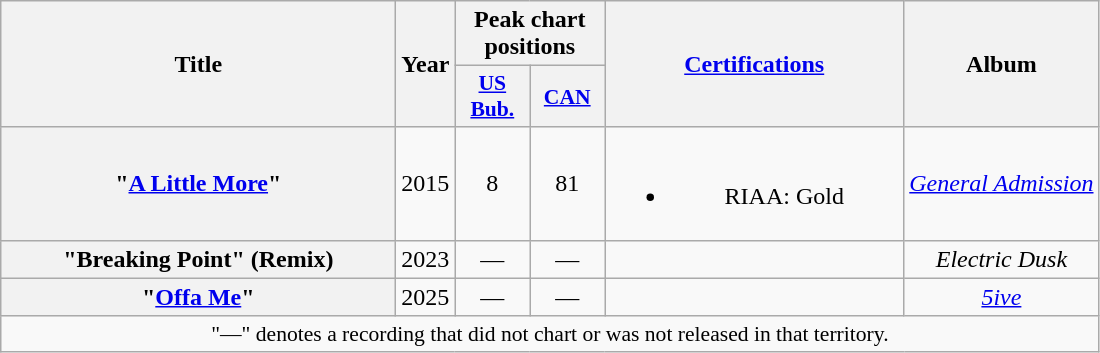<table class="wikitable plainrowheaders" style="text-align:center;">
<tr>
<th scope="col" rowspan="2" style="width:16em;">Title</th>
<th scope="col" rowspan="2">Year</th>
<th scope="col" colspan="2">Peak chart positions</th>
<th scope="col" rowspan="2" style="width:12em;"><a href='#'>Certifications</a></th>
<th scope="col"  rowspan="2">Album</th>
</tr>
<tr>
<th scope="col" style="width:3em;font-size:90%;"><a href='#'>US<br>Bub.</a><br></th>
<th scope="col" style="width:3em;font-size:90%;"><a href='#'>CAN</a><br></th>
</tr>
<tr>
<th scope="row">"<a href='#'>A Little More</a>" <br></th>
<td>2015</td>
<td>8</td>
<td>81</td>
<td><br><ul><li>RIAA: Gold</li></ul></td>
<td><em><a href='#'>General Admission</a></em></td>
</tr>
<tr>
<th scope="row">"Breaking Point" (Remix)<br></th>
<td>2023</td>
<td>—</td>
<td>—</td>
<td></td>
<td><em>Electric Dusk</em></td>
</tr>
<tr>
<th scope="row">"<a href='#'>Offa Me</a>" <br></th>
<td>2025</td>
<td>—</td>
<td>—</td>
<td></td>
<td><em><a href='#'>5ive</a></em></td>
</tr>
<tr>
<td colspan="6" style="font-size:90%;">"—" denotes a recording that did not chart or was not released in that territory.</td>
</tr>
</table>
